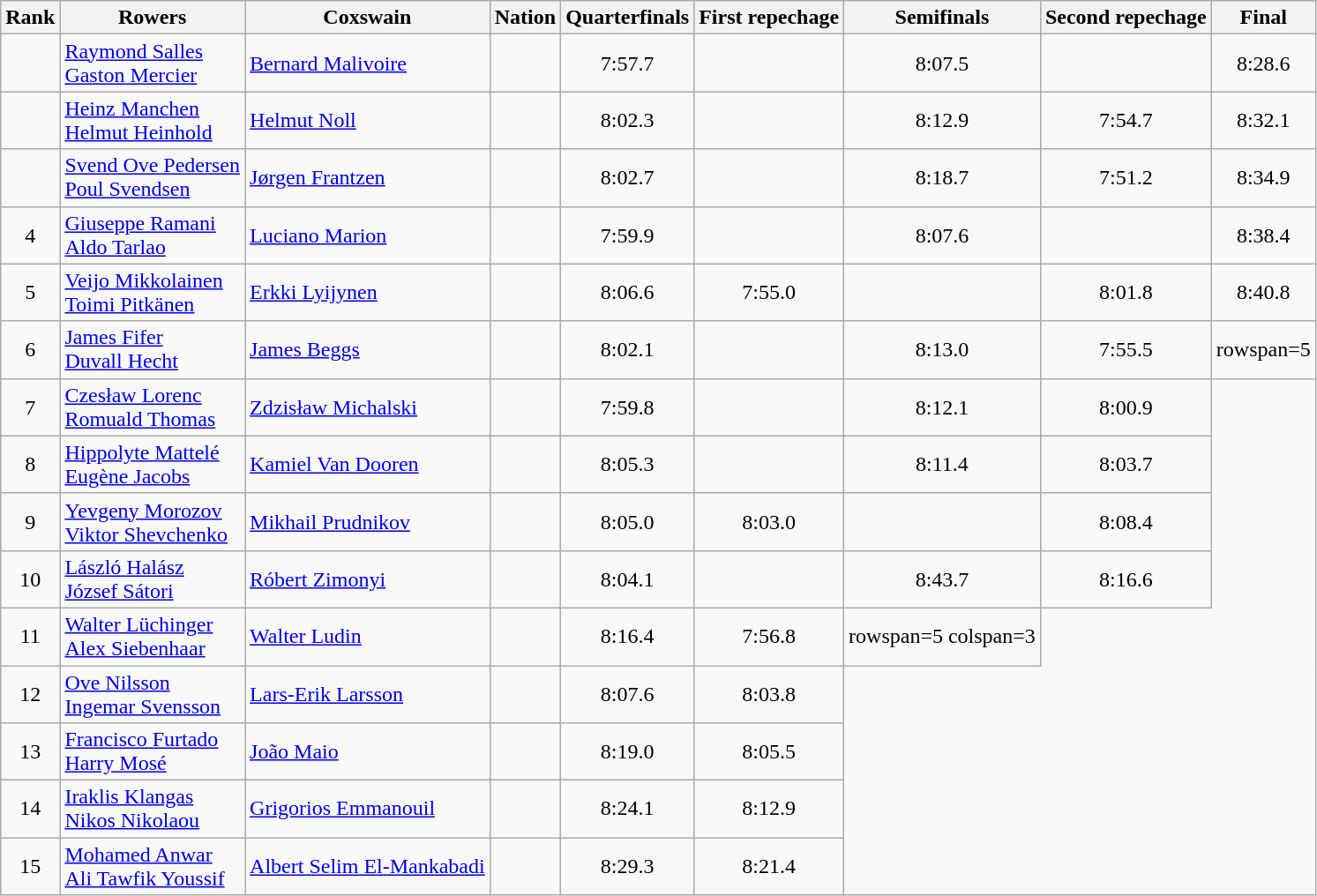<table class="wikitable sortable" style="text-align:center">
<tr>
<th>Rank</th>
<th>Rowers</th>
<th>Coxswain</th>
<th>Nation</th>
<th>Quarterfinals</th>
<th>First repechage</th>
<th>Semifinals</th>
<th>Second repechage</th>
<th>Final</th>
</tr>
<tr>
<td></td>
<td align=left><a href='#'>Raymond Salles</a><br><a href='#'>Gaston Mercier</a></td>
<td align=left><a href='#'>Bernard Malivoire</a></td>
<td align=left></td>
<td>7:57.7</td>
<td></td>
<td>8:07.5</td>
<td></td>
<td>8:28.6</td>
</tr>
<tr>
<td></td>
<td align=left><a href='#'>Heinz Manchen</a><br><a href='#'>Helmut Heinhold</a></td>
<td align=left><a href='#'>Helmut Noll</a></td>
<td align=left></td>
<td>8:02.3</td>
<td></td>
<td>8:12.9</td>
<td>7:54.7</td>
<td>8:32.1</td>
</tr>
<tr>
<td></td>
<td align=left><a href='#'>Svend Ove Pedersen</a><br><a href='#'>Poul Svendsen</a></td>
<td align=left><a href='#'>Jørgen Frantzen</a></td>
<td align=left></td>
<td>8:02.7</td>
<td></td>
<td>8:18.7</td>
<td>7:51.2</td>
<td>8:34.9</td>
</tr>
<tr>
<td>4</td>
<td align=left><a href='#'>Giuseppe Ramani</a><br><a href='#'>Aldo Tarlao</a></td>
<td align=left><a href='#'>Luciano Marion</a></td>
<td align=left></td>
<td>7:59.9</td>
<td></td>
<td>8:07.6</td>
<td></td>
<td>8:38.4</td>
</tr>
<tr>
<td>5</td>
<td align=left><a href='#'>Veijo Mikkolainen</a><br><a href='#'>Toimi Pitkänen</a></td>
<td align=left><a href='#'>Erkki Lyijynen</a></td>
<td align=left></td>
<td>8:06.6</td>
<td>7:55.0</td>
<td></td>
<td>8:01.8</td>
<td>8:40.8</td>
</tr>
<tr>
<td>6</td>
<td align=left><a href='#'>James Fifer</a><br><a href='#'>Duvall Hecht</a></td>
<td align=left><a href='#'>James Beggs</a></td>
<td align=left></td>
<td>8:02.1</td>
<td></td>
<td>8:13.0</td>
<td>7:55.5</td>
<td>rowspan=5 </td>
</tr>
<tr>
<td>7</td>
<td align=left><a href='#'>Czesław Lorenc</a><br><a href='#'>Romuald Thomas</a></td>
<td align=left><a href='#'>Zdzisław Michalski</a></td>
<td align=left></td>
<td>7:59.8</td>
<td></td>
<td>8:12.1</td>
<td>8:00.9</td>
</tr>
<tr>
<td>8</td>
<td align=left><a href='#'>Hippolyte Mattelé</a><br><a href='#'>Eugène Jacobs</a></td>
<td align=left><a href='#'>Kamiel Van Dooren</a></td>
<td align=left></td>
<td>8:05.3</td>
<td></td>
<td>8:11.4</td>
<td>8:03.7</td>
</tr>
<tr>
<td>9</td>
<td align=left><a href='#'>Yevgeny Morozov</a><br><a href='#'>Viktor Shevchenko</a></td>
<td align=left><a href='#'>Mikhail Prudnikov</a></td>
<td align=left></td>
<td>8:05.0</td>
<td>8:03.0</td>
<td></td>
<td>8:08.4</td>
</tr>
<tr>
<td>10</td>
<td align=left><a href='#'>László Halász</a><br><a href='#'>József Sátori</a></td>
<td align=left><a href='#'>Róbert Zimonyi</a></td>
<td align=left></td>
<td>8:04.1</td>
<td></td>
<td>8:43.7</td>
<td>8:16.6</td>
</tr>
<tr>
<td>11</td>
<td align=left><a href='#'>Walter Lüchinger</a><br><a href='#'>Alex Siebenhaar</a></td>
<td align=left><a href='#'>Walter Ludin</a></td>
<td align=left></td>
<td>8:16.4</td>
<td>7:56.8</td>
<td>rowspan=5 colspan=3 </td>
</tr>
<tr>
<td>12</td>
<td align=left><a href='#'>Ove Nilsson</a><br><a href='#'>Ingemar Svensson</a></td>
<td align=left><a href='#'>Lars-Erik Larsson</a></td>
<td align=left></td>
<td>8:07.6</td>
<td>8:03.8</td>
</tr>
<tr>
<td>13</td>
<td align=left><a href='#'>Francisco Furtado</a><br><a href='#'>Harry Mosé</a></td>
<td align=left><a href='#'>João Maio</a></td>
<td align=left></td>
<td>8:19.0</td>
<td>8:05.5</td>
</tr>
<tr>
<td>14</td>
<td align=left><a href='#'>Iraklis Klangas</a><br><a href='#'>Nikos Nikolaou</a></td>
<td align=left><a href='#'>Grigorios Emmanouil</a></td>
<td align=left></td>
<td>8:24.1</td>
<td>8:12.9</td>
</tr>
<tr>
<td>15</td>
<td align=left><a href='#'>Mohamed Anwar</a><br><a href='#'>Ali Tawfik Youssif</a></td>
<td align=left><a href='#'>Albert Selim El-Mankabadi</a></td>
<td align=left></td>
<td>8:29.3</td>
<td>8:21.4</td>
</tr>
</table>
